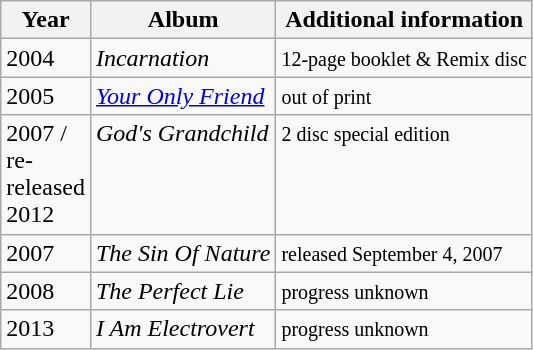<table class="wikitable">
<tr>
<th align="left" valign="top" width="40">Year</th>
<th align="left" valign="top">Album</th>
<th align="left" valign="top">Additional information</th>
</tr>
<tr>
<td align="left" valign="top">2004</td>
<td align="left" valign="top"><em>Incarnation</em></td>
<td align="left" valign="top"><small>12-page booklet & Remix disc</small></td>
</tr>
<tr>
<td align="left" valign="top">2005</td>
<td align="left" valign="top"><em><a href='#'>Your Only Friend</a></em></td>
<td align="left" valign="top"><small>out of print</small></td>
</tr>
<tr>
<td align="left" valign="top">2007 / re-released 2012</td>
<td align="left" valign="top"><em>God's Grandchild</em></td>
<td align="left" valign="top"><small>2 disc special edition</small></td>
</tr>
<tr>
<td align="left" valign="top">2007</td>
<td align="left" valign="top"><em>The Sin Of Nature</em></td>
<td align="left" valign="top"><small>released September 4, 2007</small></td>
</tr>
<tr>
<td align="left" valign="top">2008</td>
<td align="left" valign="top"><em>The Perfect Lie</em></td>
<td align="left" valign="top"><small>progress unknown</small></td>
</tr>
<tr>
<td align="left" valign="top">2013</td>
<td align="left" valign="top"><em>I Am Electrovert</em></td>
<td align="left" valign="top"><small>progress unknown</small></td>
</tr>
</table>
